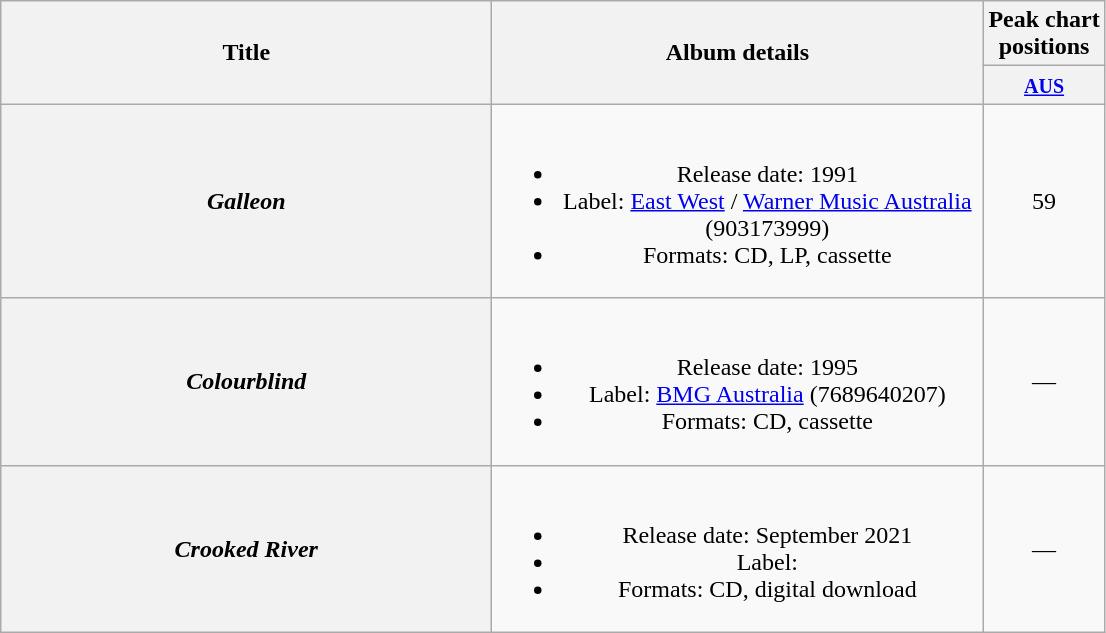<table class="wikitable plainrowheaders" style="text-align:center;">
<tr>
<th scope="col" rowspan="2" style="width:20em;">Title</th>
<th scope="col" rowspan="2" style="width:20em;">Album details</th>
<th scope="col" colspan="1">Peak chart<br>positions</th>
</tr>
<tr>
<th scope="col" style="text-align:center;"><small><a href='#'>AUS</a></small><br></th>
</tr>
<tr>
<th scope="row"><em>Galleon</em></th>
<td><br><ul><li>Release date: 1991</li><li>Label: <a href='#'>East West</a> / <a href='#'>Warner Music Australia</a> (903173999)</li><li>Formats: CD, LP, cassette</li></ul></td>
<td>59</td>
</tr>
<tr>
<th scope="row"><em>Colourblind</em></th>
<td><br><ul><li>Release date: 1995</li><li>Label: <a href='#'>BMG Australia</a> (7689640207)</li><li>Formats: CD, cassette</li></ul></td>
<td>—</td>
</tr>
<tr>
<th scope="row"><em>Crooked River</em></th>
<td><br><ul><li>Release date: September 2021</li><li>Label:</li><li>Formats: CD, digital download</li></ul></td>
<td>—</td>
</tr>
</table>
